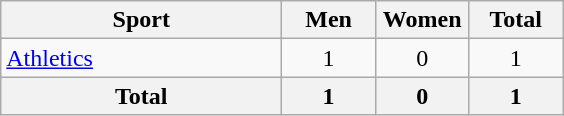<table class="wikitable sortable" style="text-align:center;">
<tr>
<th width=180>Sport</th>
<th width=55>Men</th>
<th width=55>Women</th>
<th width=55>Total</th>
</tr>
<tr>
<td align=left><a href='#'>Athletics</a></td>
<td>1</td>
<td>0</td>
<td>1</td>
</tr>
<tr>
<th>Total</th>
<th>1</th>
<th>0</th>
<th>1</th>
</tr>
</table>
